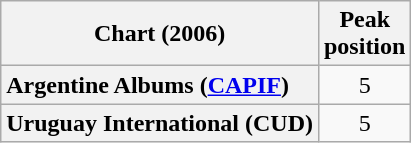<table class="wikitable sortable plainrowheaders">
<tr>
<th>Chart (2006)</th>
<th>Peak<br>position</th>
</tr>
<tr>
<th scope="row" style="text-align:left;">Argentine Albums (<a href='#'>CAPIF</a>)</th>
<td style="text-align:center;">5</td>
</tr>
<tr>
<th scope="row" style="text-align:left;">Uruguay International (CUD)</th>
<td style="text-align:center;">5</td>
</tr>
</table>
